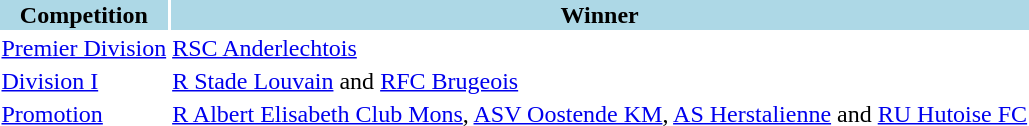<table>
<tr style="background:lightblue;">
<th>Competition</th>
<th>Winner</th>
</tr>
<tr>
<td><a href='#'>Premier Division</a></td>
<td><a href='#'>RSC Anderlechtois</a></td>
</tr>
<tr>
<td><a href='#'>Division I</a></td>
<td><a href='#'>R Stade Louvain</a> and <a href='#'>RFC Brugeois</a></td>
</tr>
<tr>
<td><a href='#'>Promotion</a></td>
<td><a href='#'>R Albert Elisabeth Club Mons</a>, <a href='#'>ASV Oostende KM</a>, <a href='#'>AS Herstalienne</a> and <a href='#'>RU Hutoise FC</a></td>
</tr>
</table>
